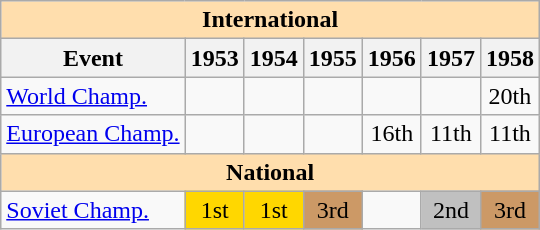<table class="wikitable" style="text-align:center">
<tr>
<th style="background-color: #ffdead; " colspan=7 align=center>International</th>
</tr>
<tr>
<th>Event</th>
<th>1953</th>
<th>1954</th>
<th>1955</th>
<th>1956</th>
<th>1957</th>
<th>1958</th>
</tr>
<tr>
<td align=left><a href='#'>World Champ.</a></td>
<td></td>
<td></td>
<td></td>
<td></td>
<td></td>
<td>20th</td>
</tr>
<tr>
<td align=left><a href='#'>European Champ.</a></td>
<td></td>
<td></td>
<td></td>
<td>16th</td>
<td>11th</td>
<td>11th</td>
</tr>
<tr>
<th style="background-color: #ffdead; " colspan=7 align=center>National</th>
</tr>
<tr>
<td align=left><a href='#'>Soviet Champ.</a></td>
<td bgcolor=gold>1st</td>
<td bgcolor=gold>1st</td>
<td bgcolor=cc9966>3rd</td>
<td></td>
<td bgcolor=silver>2nd</td>
<td bgcolor=cc9966>3rd</td>
</tr>
</table>
